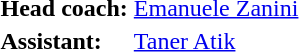<table>
<tr>
<td><strong>Head coach:</strong></td>
<td><a href='#'>Emanuele Zanini</a></td>
</tr>
<tr>
<td><strong>Assistant:</strong></td>
<td><a href='#'>Taner Atik</a></td>
</tr>
</table>
